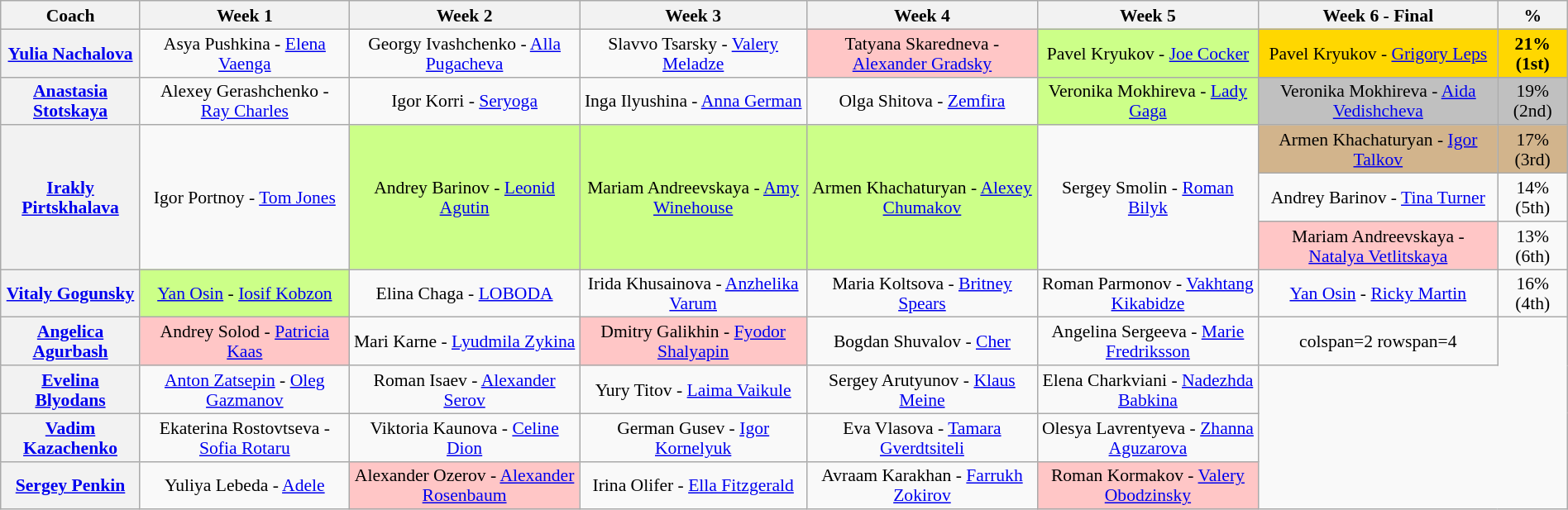<table class="wikitable" style="text-align:center; font-size:90%; line-height:16px;" width="100%">
<tr>
<th>Coach</th>
<th>Week 1</th>
<th>Week 2</th>
<th>Week 3</th>
<th>Week 4</th>
<th>Week 5</th>
<th>Week 6 - Final</th>
<th>%</th>
</tr>
<tr>
<th><a href='#'>Yulia Nachalova</a></th>
<td>Asya Pushkina - <a href='#'>Elena Vaenga</a></td>
<td>Georgy Ivashchenko - <a href='#'>Alla Pugacheva</a></td>
<td>Slavvo Tsarsky - <a href='#'>Valery Meladze</a></td>
<td style="background:#ffc6c6;">Tatyana Skaredneva - <a href='#'>Alexander Gradsky</a></td>
<td style="background:#ccff88;">Pavel Kryukov - <a href='#'>Joe Cocker</a></td>
<td style="background:gold;">Pavel Kryukov - <a href='#'>Grigory Leps</a></td>
<td style="background:gold;"><strong>21% (1st)</strong></td>
</tr>
<tr>
<th><a href='#'>Anastasia Stotskaya</a></th>
<td>Alexey Gerashchenko - <a href='#'>Ray Charles</a></td>
<td>Igor Korri - <a href='#'>Seryoga</a></td>
<td>Inga Ilyushina - <a href='#'>Anna German</a></td>
<td>Olga Shitova - <a href='#'>Zemfira</a></td>
<td style="background:#ccff88;">Veronika Mokhireva - <a href='#'>Lady Gaga</a></td>
<td style="background:silver;">Veronika Mokhireva - <a href='#'>Aida Vedishcheva</a></td>
<td style="background:silver;">19% (2nd)</td>
</tr>
<tr>
<th rowspan=3><a href='#'>Irakly Pirtskhalava</a></th>
<td rowspan=3>Igor Portnoy - <a href='#'>Tom Jones</a></td>
<td rowspan=3 style="background:#ccff88;">Andrey Barinov - <a href='#'>Leonid Agutin</a></td>
<td rowspan=3 style="background:#ccff88;">Mariam Andreevskaya - <a href='#'>Amy Winehouse</a></td>
<td rowspan=3 style="background:#ccff88;">Armen Khachaturyan - <a href='#'>Alexey Chumakov</a></td>
<td rowspan=3>Sergey Smolin - <a href='#'>Roman Bilyk</a></td>
<td style="background:tan;">Armen Khachaturyan - <a href='#'>Igor Talkov</a></td>
<td style="background:tan;">17% (3rd)</td>
</tr>
<tr>
<td>Andrey Barinov - <a href='#'>Tina Turner</a></td>
<td>14% (5th)</td>
</tr>
<tr>
<td style="background:#ffc6c6;">Mariam Andreevskaya - <a href='#'>Natalya Vetlitskaya</a></td>
<td>13% (6th)</td>
</tr>
<tr>
<th><a href='#'>Vitaly Gogunsky</a></th>
<td style="background:#ccff88;"><a href='#'>Yan Osin</a> - <a href='#'>Iosif Kobzon</a></td>
<td>Elina Chaga - <a href='#'>LOBODA</a></td>
<td>Irida Khusainova - <a href='#'>Anzhelika Varum</a></td>
<td>Maria Koltsova - <a href='#'>Britney Spears</a></td>
<td>Roman Parmonov - <a href='#'>Vakhtang Kikabidze</a></td>
<td><a href='#'>Yan Osin</a> - <a href='#'>Ricky Martin</a></td>
<td>16% (4th)</td>
</tr>
<tr>
<th><a href='#'>Angelica Agurbash</a></th>
<td style="background:#ffc6c6;">Andrey Solod - <a href='#'>Patricia Kaas</a></td>
<td>Mari Karne - <a href='#'>Lyudmila Zykina</a></td>
<td style="background:#ffc6c6;">Dmitry Galikhin - <a href='#'>Fyodor Shalyapin</a></td>
<td>Bogdan Shuvalov - <a href='#'>Cher</a></td>
<td>Angelina Sergeeva - <a href='#'>Marie Fredriksson</a></td>
<td>colspan=2 rowspan=4 </td>
</tr>
<tr>
<th><a href='#'>Evelina Blyodans</a></th>
<td><a href='#'>Anton Zatsepin</a> - <a href='#'>Oleg Gazmanov</a></td>
<td>Roman Isaev - <a href='#'>Alexander Serov</a></td>
<td>Yury Titov - <a href='#'>Laima Vaikule</a></td>
<td>Sergey Arutyunov - <a href='#'>Klaus Meine</a></td>
<td>Elena Charkviani - <a href='#'>Nadezhda Babkina</a></td>
</tr>
<tr>
<th><a href='#'>Vadim Kazachenko</a></th>
<td>Ekaterina Rostovtseva - <a href='#'>Sofia Rotaru</a></td>
<td>Viktoria Kaunova - <a href='#'>Celine Dion</a></td>
<td>German Gusev - <a href='#'>Igor Kornelyuk</a></td>
<td>Eva Vlasova - <a href='#'>Tamara Gverdtsiteli</a></td>
<td>Olesya Lavrentyeva - <a href='#'>Zhanna Aguzarova</a></td>
</tr>
<tr>
<th><a href='#'>Sergey Penkin</a></th>
<td>Yuliya Lebeda - <a href='#'>Adele</a></td>
<td style="background:#ffc6c6;">Alexander Ozerov - <a href='#'>Alexander Rosenbaum</a></td>
<td>Irina Olifer - <a href='#'>Ella Fitzgerald</a></td>
<td>Avraam Karakhan - <a href='#'>Farrukh Zokirov</a></td>
<td style="background:#ffc6c6;">Roman Kormakov - <a href='#'>Valery Obodzinsky</a></td>
</tr>
</table>
